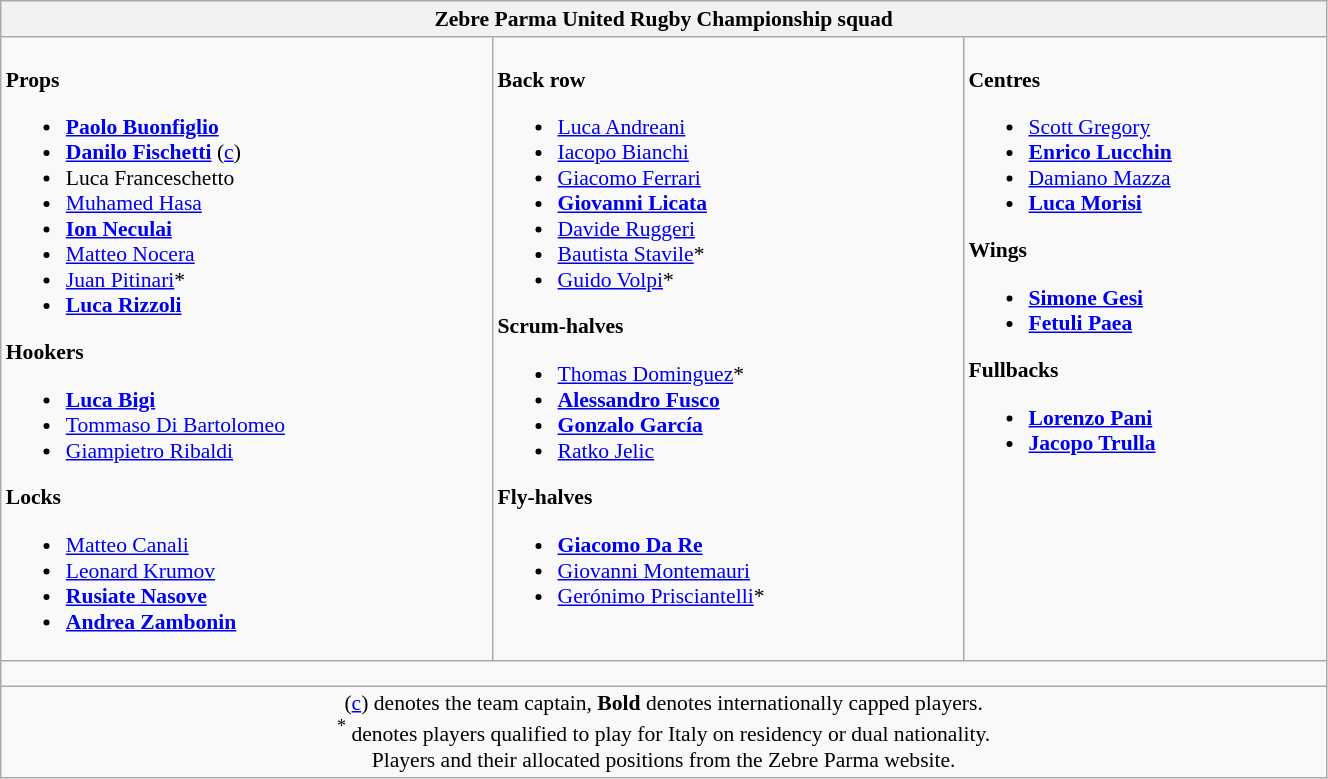<table class="wikitable" style="text-align:left; font-size:90%; width:70%">
<tr>
<th colspan="100%">Zebre Parma United Rugby Championship squad</th>
</tr>
<tr valign="top">
<td><br><strong>Props</strong><ul><li> <strong><a href='#'>Paolo Buonfiglio</a></strong></li><li> <strong><a href='#'>Danilo Fischetti</a></strong> (<a href='#'>c</a>)</li><li> Luca Franceschetto</li><li> <a href='#'>Muhamed Hasa</a></li><li> <strong><a href='#'>Ion Neculai</a></strong></li><li> <a href='#'>Matteo Nocera</a></li><li> <a href='#'>Juan Pitinari</a>*</li><li> <strong><a href='#'>Luca Rizzoli</a></strong></li></ul><strong>Hookers</strong><ul><li> <strong><a href='#'>Luca Bigi</a></strong></li><li> <a href='#'>Tommaso Di Bartolomeo</a></li><li> <a href='#'>Giampietro Ribaldi</a></li></ul><strong>Locks</strong><ul><li> <a href='#'>Matteo Canali</a></li><li> <a href='#'>Leonard Krumov</a></li><li> <strong><a href='#'>Rusiate Nasove</a></strong></li><li> <strong><a href='#'>Andrea Zambonin</a></strong></li></ul></td>
<td><br><strong>Back row</strong><ul><li> <a href='#'>Luca Andreani</a></li><li> <a href='#'>Iacopo Bianchi</a></li><li> <a href='#'>Giacomo Ferrari</a></li><li> <strong><a href='#'>Giovanni Licata</a></strong></li><li> <a href='#'>Davide Ruggeri</a></li><li> <a href='#'>Bautista Stavile</a>*</li><li> <a href='#'>Guido Volpi</a>*</li></ul><strong>Scrum-halves</strong><ul><li> <a href='#'>Thomas Dominguez</a>*</li><li> <strong><a href='#'>Alessandro Fusco</a></strong></li><li> <strong><a href='#'>Gonzalo García</a></strong></li><li> <a href='#'>Ratko Jelic</a></li></ul><strong>Fly-halves</strong><ul><li> <strong><a href='#'>Giacomo Da Re</a></strong></li><li> <a href='#'>Giovanni Montemauri</a></li><li> <a href='#'>Gerónimo Prisciantelli</a>*</li></ul></td>
<td><br><strong>Centres</strong><ul><li> <a href='#'>Scott Gregory</a></li><li> <strong><a href='#'>Enrico Lucchin</a></strong></li><li> <a href='#'>Damiano Mazza</a></li><li> <strong><a href='#'>Luca Morisi</a></strong></li></ul><strong>Wings</strong><ul><li> <strong><a href='#'>Simone Gesi</a></strong></li><li> <strong><a href='#'>Fetuli Paea</a></strong></li></ul><strong>Fullbacks</strong><ul><li> <strong><a href='#'>Lorenzo Pani</a></strong></li><li> <strong><a href='#'>Jacopo Trulla</a></strong></li></ul></td>
</tr>
<tr>
<td colspan="100%" style="height: 10px;"></td>
</tr>
<tr>
<td colspan="100%" style="text-align:center;">(<a href='#'>c</a>) denotes the team captain, <strong>Bold</strong> denotes internationally capped players. <br> <sup>*</sup> denotes players qualified to play for Italy on residency or dual nationality. <br> Players and their allocated positions from the Zebre Parma website.</td>
</tr>
</table>
